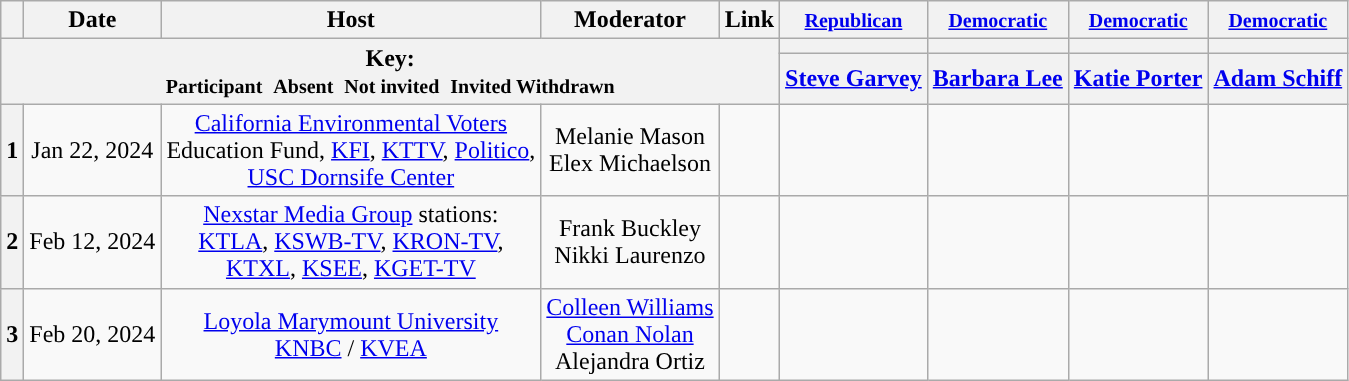<table class="wikitable" style="text-align:center;">
<tr>
<th scope="col"></th>
<th scope="col">Date</th>
<th scope="col">Host</th>
<th scope="col">Moderator</th>
<th scope="col">Link</th>
<th scope="col"><small><a href='#'>Republican</a></small></th>
<th scope="col"><small><a href='#'>Democratic</a></small></th>
<th scope="col"><small><a href='#'>Democratic</a></small></th>
<th scope="col"><small><a href='#'>Democratic</a></small></th>
</tr>
<tr>
<th colspan="5" rowspan="2">Key:<br> <small>Participant </small>  <small>Absent </small>  <small>Not invited </small>  <small>Invited  Withdrawn</small></th>
<th scope="col" style="background:"></th>
<th scope="col" style="background:"></th>
<th scope="col" style="background:"></th>
<th scope="col" style="background:"></th>
</tr>
<tr>
<th scope="col"><a href='#'>Steve Garvey</a></th>
<th scope="col"><a href='#'>Barbara Lee</a></th>
<th scope="col"><a href='#'>Katie Porter</a></th>
<th scope="col"><a href='#'>Adam Schiff</a></th>
</tr>
<tr>
<th>1</th>
<td style="white-space:nowrap;">Jan 22, 2024</td>
<td style="white-space:nowrap;"><a href='#'>California Environmental Voters</a><br>Education Fund, <a href='#'>KFI</a>, <a href='#'>KTTV</a>, <a href='#'>Politico</a>, <br><a href='#'>USC Dornsife Center</a></td>
<td style="white-space:nowrap;">Melanie Mason<br>Elex Michaelson</td>
<td style="white-space:nowrap;"></td>
<td></td>
<td></td>
<td></td>
<td></td>
</tr>
<tr>
<th>2</th>
<td>Feb 12, 2024</td>
<td><a href='#'>Nexstar Media Group</a> stations:<br><a href='#'>KTLA</a>, <a href='#'>KSWB-TV</a>, <a href='#'>KRON-TV</a>,<br><a href='#'>KTXL</a>, <a href='#'>KSEE</a>, <a href='#'>KGET-TV</a></td>
<td>Frank Buckley<br>Nikki Laurenzo</td>
<td style="white-space:nowrap;"></td>
<td></td>
<td></td>
<td></td>
<td></td>
</tr>
<tr>
<th>3</th>
<td>Feb 20, 2024</td>
<td><a href='#'>Loyola Marymount University</a><br><a href='#'>KNBC</a> / <a href='#'>KVEA</a></td>
<td><a href='#'>Colleen Williams</a><br><a href='#'>Conan Nolan</a><br>Alejandra Ortiz</td>
<td></td>
<td></td>
<td></td>
<td></td>
<td></td>
</tr>
</table>
